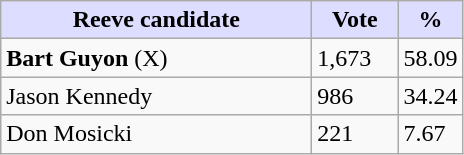<table class="wikitable">
<tr>
<th style="background:#ddf; width:200px;">Reeve candidate</th>
<th style="background:#ddf; width:50px;">Vote</th>
<th style="background:#ddf; width:30px;">%</th>
</tr>
<tr>
<td><strong>Bart Guyon</strong> (X)</td>
<td>1,673</td>
<td>58.09</td>
</tr>
<tr>
<td>Jason Kennedy</td>
<td>986</td>
<td>34.24</td>
</tr>
<tr>
<td>Don Mosicki</td>
<td>221</td>
<td>7.67</td>
</tr>
</table>
